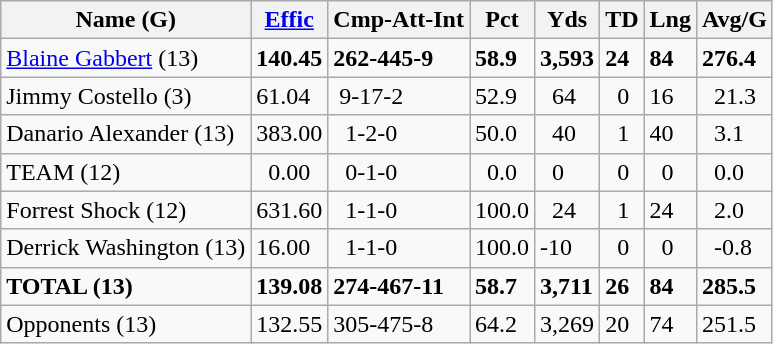<table class="wikitable sortable" style="white-space:nowrap;">
<tr>
<th>Name (G)</th>
<th><a href='#'>Effic</a></th>
<th>Cmp-Att-Int</th>
<th>Pct</th>
<th>Yds</th>
<th>TD</th>
<th>Lng</th>
<th>Avg/G</th>
</tr>
<tr>
<td><a href='#'>Blaine Gabbert</a> (13)</td>
<td><strong>140.45</strong></td>
<td><strong>262-445-9</strong></td>
<td><strong>58.9</strong></td>
<td><strong>3,593</strong></td>
<td><strong>24</strong></td>
<td><strong>84</strong></td>
<td><strong>276.4</strong></td>
</tr>
<tr>
<td>Jimmy Costello (3)</td>
<td>61.04</td>
<td> 9-17-2</td>
<td>52.9</td>
<td>  64</td>
<td>  0</td>
<td>16</td>
<td>  21.3</td>
</tr>
<tr>
<td>Danario Alexander (13)</td>
<td>383.00</td>
<td>  1-2-0</td>
<td>50.0</td>
<td>  40</td>
<td>  1</td>
<td>40</td>
<td>   3.1</td>
</tr>
<tr>
<td>TEAM (12)</td>
<td>  0.00</td>
<td>  0-1-0</td>
<td>  0.0</td>
<td>   0</td>
<td>  0</td>
<td>  0</td>
<td>   0.0</td>
</tr>
<tr>
<td>Forrest Shock (12)</td>
<td>631.60</td>
<td>  1-1-0</td>
<td>100.0</td>
<td>  24</td>
<td>  1</td>
<td>24</td>
<td>   2.0</td>
</tr>
<tr>
<td>Derrick Washington (13)</td>
<td>16.00</td>
<td>  1-1-0</td>
<td>100.0</td>
<td>-10</td>
<td>  0</td>
<td>  0</td>
<td>  -0.8</td>
</tr>
<tr>
<td><strong>TOTAL (13)</strong></td>
<td><strong>139.08</strong></td>
<td><strong>274-467-11</strong></td>
<td><strong>58.7</strong></td>
<td><strong>3,711</strong></td>
<td><strong>26</strong></td>
<td><strong>84</strong></td>
<td><strong>285.5</strong></td>
</tr>
<tr>
<td>Opponents (13)</td>
<td>132.55</td>
<td>305-475-8</td>
<td>64.2</td>
<td>3,269</td>
<td>20</td>
<td>74</td>
<td>251.5</td>
</tr>
</table>
